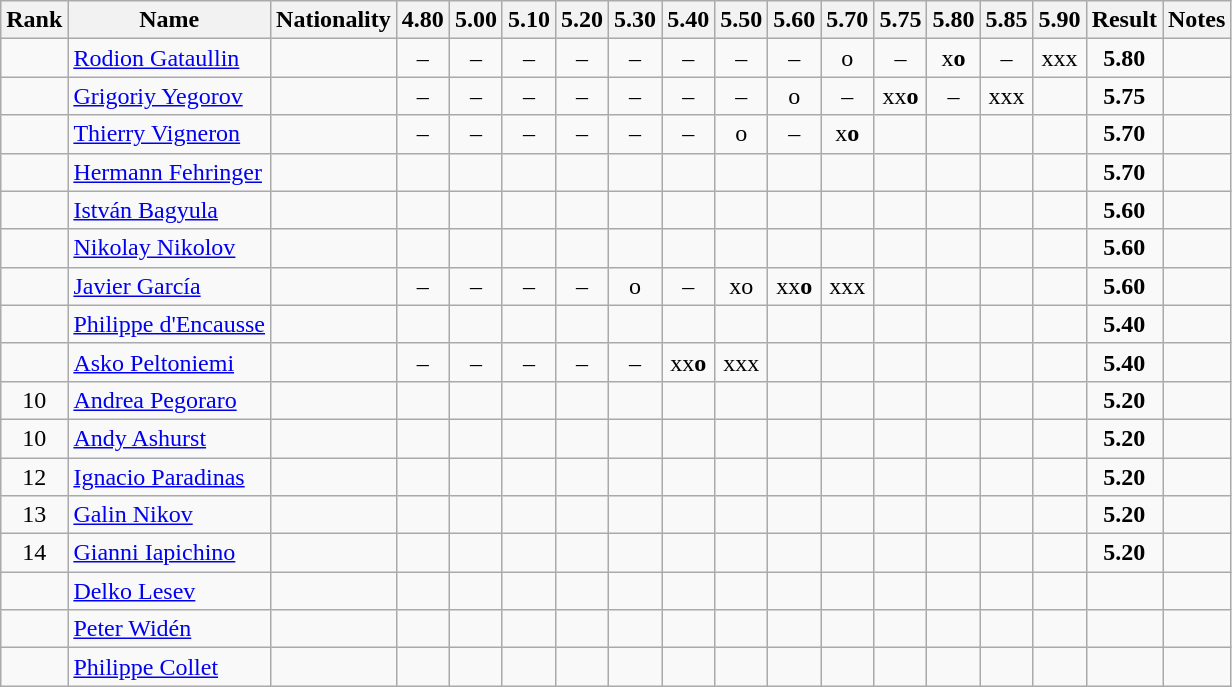<table class="wikitable sortable" style="text-align:center">
<tr>
<th>Rank</th>
<th>Name</th>
<th>Nationality</th>
<th>4.80</th>
<th>5.00</th>
<th>5.10</th>
<th>5.20</th>
<th>5.30</th>
<th>5.40</th>
<th>5.50</th>
<th>5.60</th>
<th>5.70</th>
<th>5.75</th>
<th>5.80</th>
<th>5.85</th>
<th>5.90</th>
<th>Result</th>
<th>Notes</th>
</tr>
<tr>
<td></td>
<td align="left"><a href='#'>Rodion Gataullin</a></td>
<td align=left></td>
<td>–</td>
<td>–</td>
<td>–</td>
<td>–</td>
<td>–</td>
<td>–</td>
<td>–</td>
<td>–</td>
<td>o</td>
<td>–</td>
<td>x<strong>o</strong></td>
<td>–</td>
<td>xxx</td>
<td><strong>5.80</strong></td>
<td></td>
</tr>
<tr>
<td></td>
<td align="left"><a href='#'>Grigoriy Yegorov</a></td>
<td align=left></td>
<td>–</td>
<td>–</td>
<td>–</td>
<td>–</td>
<td>–</td>
<td>–</td>
<td>–</td>
<td>o</td>
<td>–</td>
<td>xx<strong>o</strong></td>
<td>–</td>
<td>xxx</td>
<td></td>
<td><strong>5.75</strong></td>
<td></td>
</tr>
<tr>
<td></td>
<td align="left"><a href='#'>Thierry Vigneron</a></td>
<td align=left></td>
<td>–</td>
<td>–</td>
<td>–</td>
<td>–</td>
<td>–</td>
<td>–</td>
<td>o</td>
<td>–</td>
<td>x<strong>o</strong></td>
<td></td>
<td></td>
<td></td>
<td></td>
<td><strong>5.70</strong></td>
<td></td>
</tr>
<tr>
<td></td>
<td align="left"><a href='#'>Hermann Fehringer</a></td>
<td align=left></td>
<td></td>
<td></td>
<td></td>
<td></td>
<td></td>
<td></td>
<td></td>
<td></td>
<td></td>
<td></td>
<td></td>
<td></td>
<td></td>
<td><strong>5.70</strong></td>
<td></td>
</tr>
<tr>
<td></td>
<td align="left"><a href='#'>István Bagyula</a></td>
<td align=left></td>
<td></td>
<td></td>
<td></td>
<td></td>
<td></td>
<td></td>
<td></td>
<td></td>
<td></td>
<td></td>
<td></td>
<td></td>
<td></td>
<td><strong>5.60</strong></td>
<td></td>
</tr>
<tr>
<td></td>
<td align="left"><a href='#'>Nikolay Nikolov</a></td>
<td align=left></td>
<td></td>
<td></td>
<td></td>
<td></td>
<td></td>
<td></td>
<td></td>
<td></td>
<td></td>
<td></td>
<td></td>
<td></td>
<td></td>
<td><strong>5.60</strong></td>
<td></td>
</tr>
<tr>
<td></td>
<td align="left"><a href='#'>Javier García</a></td>
<td align=left></td>
<td>–</td>
<td>–</td>
<td>–</td>
<td>–</td>
<td>o</td>
<td>–</td>
<td>xo</td>
<td>xx<strong>o</strong></td>
<td>xxx</td>
<td></td>
<td></td>
<td></td>
<td></td>
<td><strong>5.60</strong></td>
<td></td>
</tr>
<tr>
<td></td>
<td align="left"><a href='#'>Philippe d'Encausse</a></td>
<td align=left></td>
<td></td>
<td></td>
<td></td>
<td></td>
<td></td>
<td></td>
<td></td>
<td></td>
<td></td>
<td></td>
<td></td>
<td></td>
<td></td>
<td><strong>5.40</strong></td>
<td></td>
</tr>
<tr>
<td></td>
<td align="left"><a href='#'>Asko Peltoniemi</a></td>
<td align=left></td>
<td>–</td>
<td>–</td>
<td>–</td>
<td>–</td>
<td>–</td>
<td>xx<strong>o</strong></td>
<td>xxx</td>
<td></td>
<td></td>
<td></td>
<td></td>
<td></td>
<td></td>
<td><strong>5.40</strong></td>
<td></td>
</tr>
<tr>
<td>10</td>
<td align="left"><a href='#'>Andrea Pegoraro</a></td>
<td align=left></td>
<td></td>
<td></td>
<td></td>
<td></td>
<td></td>
<td></td>
<td></td>
<td></td>
<td></td>
<td></td>
<td></td>
<td></td>
<td></td>
<td><strong>5.20</strong></td>
<td></td>
</tr>
<tr>
<td>10</td>
<td align="left"><a href='#'>Andy Ashurst</a></td>
<td align=left></td>
<td></td>
<td></td>
<td></td>
<td></td>
<td></td>
<td></td>
<td></td>
<td></td>
<td></td>
<td></td>
<td></td>
<td></td>
<td></td>
<td><strong>5.20</strong></td>
<td></td>
</tr>
<tr>
<td>12</td>
<td align="left"><a href='#'>Ignacio Paradinas</a></td>
<td align=left></td>
<td></td>
<td></td>
<td></td>
<td></td>
<td></td>
<td></td>
<td></td>
<td></td>
<td></td>
<td></td>
<td></td>
<td></td>
<td></td>
<td><strong>5.20</strong></td>
<td></td>
</tr>
<tr>
<td>13</td>
<td align="left"><a href='#'>Galin Nikov</a></td>
<td align=left></td>
<td></td>
<td></td>
<td></td>
<td></td>
<td></td>
<td></td>
<td></td>
<td></td>
<td></td>
<td></td>
<td></td>
<td></td>
<td></td>
<td><strong>5.20</strong></td>
<td></td>
</tr>
<tr>
<td>14</td>
<td align="left"><a href='#'>Gianni Iapichino</a></td>
<td align=left></td>
<td></td>
<td></td>
<td></td>
<td></td>
<td></td>
<td></td>
<td></td>
<td></td>
<td></td>
<td></td>
<td></td>
<td></td>
<td></td>
<td><strong>5.20</strong></td>
<td></td>
</tr>
<tr>
<td></td>
<td align="left"><a href='#'>Delko Lesev</a></td>
<td align=left></td>
<td></td>
<td></td>
<td></td>
<td></td>
<td></td>
<td></td>
<td></td>
<td></td>
<td></td>
<td></td>
<td></td>
<td></td>
<td></td>
<td><strong></strong></td>
<td></td>
</tr>
<tr>
<td></td>
<td align="left"><a href='#'>Peter Widén</a></td>
<td align=left></td>
<td></td>
<td></td>
<td></td>
<td></td>
<td></td>
<td></td>
<td></td>
<td></td>
<td></td>
<td></td>
<td></td>
<td></td>
<td></td>
<td><strong></strong></td>
<td></td>
</tr>
<tr>
<td></td>
<td align="left"><a href='#'>Philippe Collet</a></td>
<td align=left></td>
<td></td>
<td></td>
<td></td>
<td></td>
<td></td>
<td></td>
<td></td>
<td></td>
<td></td>
<td></td>
<td></td>
<td></td>
<td></td>
<td><strong></strong></td>
<td></td>
</tr>
</table>
